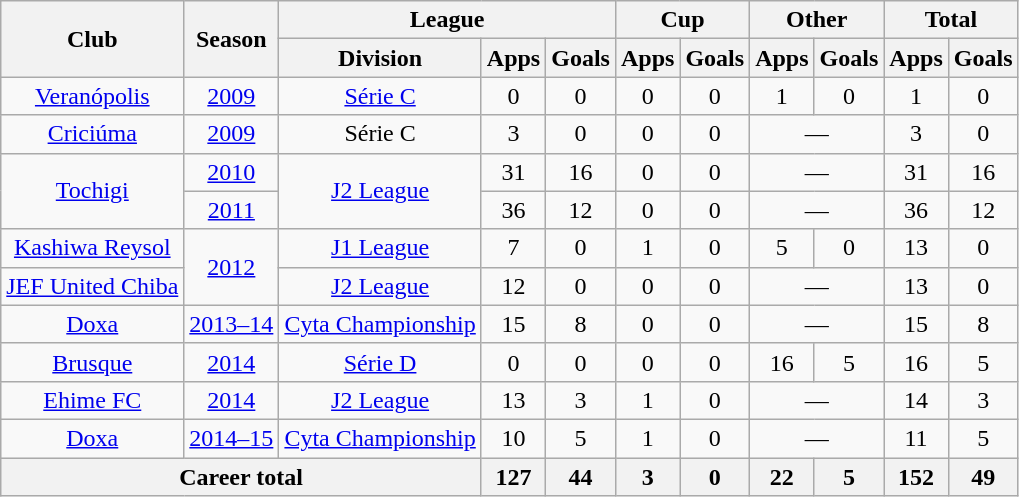<table class="wikitable" style="text-align: center;">
<tr>
<th rowspan="2">Club</th>
<th rowspan="2">Season</th>
<th colspan="3">League</th>
<th colspan="2">Cup</th>
<th colspan="2">Other</th>
<th colspan="2">Total</th>
</tr>
<tr>
<th>Division</th>
<th>Apps</th>
<th>Goals</th>
<th>Apps</th>
<th>Goals</th>
<th>Apps</th>
<th>Goals</th>
<th>Apps</th>
<th>Goals</th>
</tr>
<tr>
<td rowspan="1"><a href='#'>Veranópolis</a></td>
<td><a href='#'>2009</a></td>
<td><a href='#'>Série C</a></td>
<td>0</td>
<td>0</td>
<td>0</td>
<td>0</td>
<td>1</td>
<td>0</td>
<td>1</td>
<td>0</td>
</tr>
<tr>
<td rowspan="1"><a href='#'>Criciúma</a></td>
<td><a href='#'>2009</a></td>
<td>Série C</td>
<td>3</td>
<td>0</td>
<td>0</td>
<td>0</td>
<td colspan="2">—</td>
<td>3</td>
<td>0</td>
</tr>
<tr>
<td rowspan="2"><a href='#'>Tochigi</a></td>
<td><a href='#'>2010</a></td>
<td rowspan="2"><a href='#'>J2 League</a></td>
<td>31</td>
<td>16</td>
<td>0</td>
<td>0</td>
<td colspan="2">—</td>
<td>31</td>
<td>16</td>
</tr>
<tr>
<td><a href='#'>2011</a></td>
<td>36</td>
<td>12</td>
<td>0</td>
<td>0</td>
<td colspan="2">—</td>
<td>36</td>
<td>12</td>
</tr>
<tr>
<td rowspan="1"><a href='#'>Kashiwa Reysol</a></td>
<td rowspan="2"><a href='#'>2012</a></td>
<td><a href='#'>J1 League</a></td>
<td>7</td>
<td>0</td>
<td>1</td>
<td>0</td>
<td>5</td>
<td>0</td>
<td>13</td>
<td>0</td>
</tr>
<tr>
<td rowspan="1"><a href='#'>JEF United Chiba</a></td>
<td><a href='#'>J2 League</a></td>
<td>12</td>
<td>0</td>
<td>0</td>
<td>0</td>
<td colspan="2">—</td>
<td>13</td>
<td>0</td>
</tr>
<tr>
<td rowspan="1"><a href='#'>Doxa</a></td>
<td><a href='#'>2013–14</a></td>
<td><a href='#'>Cyta Championship</a></td>
<td>15</td>
<td>8</td>
<td>0</td>
<td>0</td>
<td colspan="2">—</td>
<td>15</td>
<td>8</td>
</tr>
<tr>
<td rowspan="1"><a href='#'>Brusque</a></td>
<td><a href='#'>2014</a></td>
<td><a href='#'>Série D</a></td>
<td>0</td>
<td>0</td>
<td>0</td>
<td>0</td>
<td>16</td>
<td>5</td>
<td>16</td>
<td>5</td>
</tr>
<tr>
<td rowspan="1"><a href='#'>Ehime FC</a></td>
<td><a href='#'>2014</a></td>
<td><a href='#'>J2 League</a></td>
<td>13</td>
<td>3</td>
<td>1</td>
<td>0</td>
<td colspan="2">—</td>
<td>14</td>
<td>3</td>
</tr>
<tr>
<td rowspan="1"><a href='#'>Doxa</a></td>
<td><a href='#'>2014–15</a></td>
<td><a href='#'>Cyta Championship</a></td>
<td>10</td>
<td>5</td>
<td>1</td>
<td>0</td>
<td colspan="2">—</td>
<td>11</td>
<td>5</td>
</tr>
<tr>
<th colspan="3">Career total</th>
<th>127</th>
<th>44</th>
<th>3</th>
<th>0</th>
<th>22</th>
<th>5</th>
<th>152</th>
<th>49</th>
</tr>
</table>
